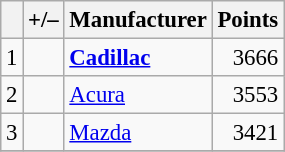<table class="wikitable" style="font-size: 95%;">
<tr>
<th scope="col"></th>
<th scope="col">+/–</th>
<th scope="col">Manufacturer</th>
<th scope="col">Points</th>
</tr>
<tr>
<td align=center>1</td>
<td align="left"></td>
<td><strong> <a href='#'>Cadillac</a></strong></td>
<td align=right>3666</td>
</tr>
<tr>
<td align=center>2</td>
<td align="left"></td>
<td> <a href='#'>Acura</a></td>
<td align=right>3553</td>
</tr>
<tr>
<td align=center>3</td>
<td align="left"></td>
<td> <a href='#'>Mazda</a></td>
<td align=right>3421</td>
</tr>
<tr>
</tr>
</table>
